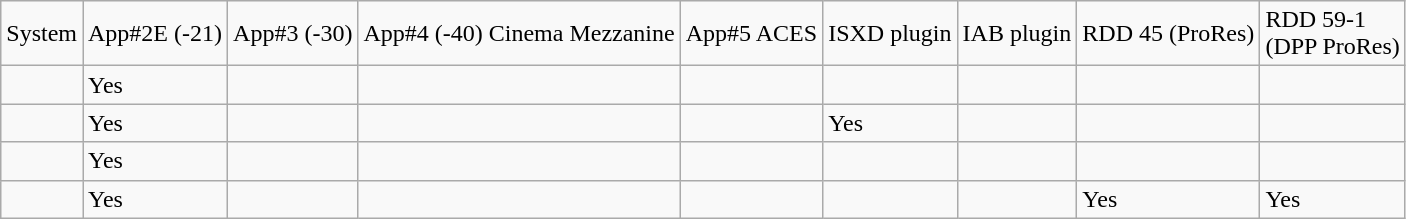<table class="wikitable">
<tr>
<td>System</td>
<td>App#2E (-21)</td>
<td>App#3 (-30)</td>
<td>App#4 (-40) Cinema Mezzanine</td>
<td>App#5 ACES</td>
<td>ISXD plugin</td>
<td>IAB plugin</td>
<td>RDD 45 (ProRes)</td>
<td>RDD 59-1<br>(DPP ProRes)</td>
</tr>
<tr>
<td></td>
<td>Yes</td>
<td></td>
<td></td>
<td></td>
<td></td>
<td></td>
<td></td>
<td></td>
</tr>
<tr>
<td></td>
<td>Yes</td>
<td></td>
<td></td>
<td></td>
<td>Yes</td>
<td></td>
<td></td>
<td></td>
</tr>
<tr>
<td></td>
<td>Yes</td>
<td></td>
<td></td>
<td></td>
<td></td>
<td></td>
<td></td>
<td></td>
</tr>
<tr>
<td></td>
<td>Yes</td>
<td></td>
<td></td>
<td></td>
<td></td>
<td></td>
<td>Yes</td>
<td>Yes</td>
</tr>
</table>
